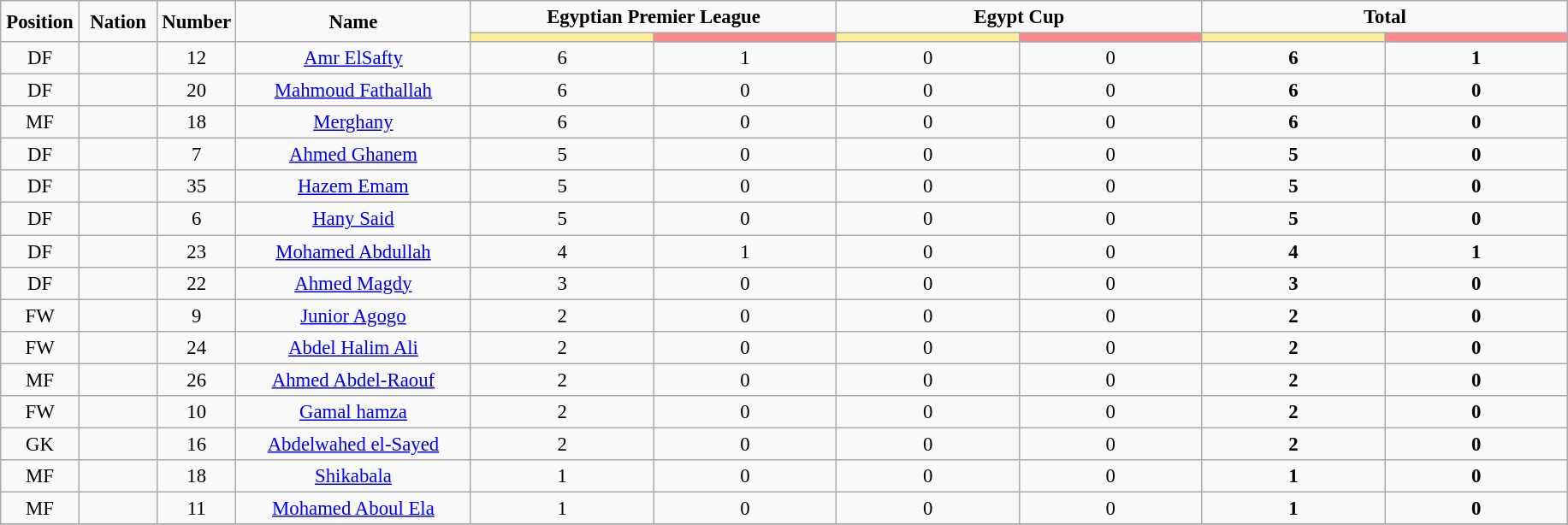<table class="wikitable" style="font-size: 95%; text-align: center;">
<tr>
<td rowspan="2" width="5%" align="center"><strong>Position</strong></td>
<td rowspan="2" width="5%" align="center"><strong>Nation</strong></td>
<td rowspan="2" width="5%" align="center"><strong>Number</strong></td>
<td rowspan="2" width="15%" align="center"><strong>Name</strong></td>
<td colspan="2" align="center"><strong>Egyptian Premier League</strong></td>
<td colspan="2" align="center"><strong>Egypt Cup</strong></td>
<td colspan="2" align="center"><strong>Total</strong></td>
</tr>
<tr>
<th width=60 style="background: #FFEE99"></th>
<th width=60 style="background: #FF8888"></th>
<th width=60 style="background: #FFEE99"></th>
<th width=60 style="background: #FF8888"></th>
<th width=60 style="background: #FFEE99"></th>
<th width=60 style="background: #FF8888"></th>
</tr>
<tr>
<td>DF</td>
<td></td>
<td>12</td>
<td><a href='#'>Amr ElSafty</a></td>
<td>6</td>
<td>1</td>
<td>0</td>
<td>0</td>
<td><strong>6</strong></td>
<td><strong>1</strong></td>
</tr>
<tr>
<td>DF</td>
<td></td>
<td>20</td>
<td><a href='#'>Mahmoud Fathallah</a></td>
<td>6</td>
<td>0</td>
<td>0</td>
<td>0</td>
<td><strong>6</strong></td>
<td><strong>0</strong></td>
</tr>
<tr>
<td>MF</td>
<td></td>
<td>18</td>
<td><a href='#'>Merghany</a></td>
<td>6</td>
<td>0</td>
<td>0</td>
<td>0</td>
<td><strong>6</strong></td>
<td><strong>0</strong></td>
</tr>
<tr>
<td>DF</td>
<td></td>
<td>7</td>
<td><a href='#'>Ahmed Ghanem</a></td>
<td>5</td>
<td>0</td>
<td>0</td>
<td>0</td>
<td><strong>5</strong></td>
<td><strong>0</strong></td>
</tr>
<tr>
<td>DF</td>
<td></td>
<td>35</td>
<td><a href='#'>Hazem Emam</a></td>
<td>5</td>
<td>0</td>
<td>0</td>
<td>0</td>
<td><strong>5</strong></td>
<td><strong>0</strong></td>
</tr>
<tr>
<td>DF</td>
<td></td>
<td>6</td>
<td><a href='#'>Hany Said</a></td>
<td>5</td>
<td>0</td>
<td>0</td>
<td>0</td>
<td><strong>5</strong></td>
<td><strong>0</strong></td>
</tr>
<tr>
<td>DF</td>
<td></td>
<td>23</td>
<td><a href='#'>Mohamed Abdullah</a></td>
<td>4</td>
<td>1</td>
<td>0</td>
<td>0</td>
<td><strong>4</strong></td>
<td><strong>1</strong></td>
</tr>
<tr>
<td>DF</td>
<td></td>
<td>22</td>
<td><a href='#'>Ahmed Magdy</a></td>
<td>3</td>
<td>0</td>
<td>0</td>
<td>0</td>
<td><strong>3</strong></td>
<td><strong>0</strong></td>
</tr>
<tr>
<td>FW</td>
<td></td>
<td>9</td>
<td><a href='#'>Junior Agogo</a></td>
<td>2</td>
<td>0</td>
<td>0</td>
<td>0</td>
<td><strong>2</strong></td>
<td><strong>0</strong></td>
</tr>
<tr>
<td>FW</td>
<td></td>
<td>24</td>
<td><a href='#'>Abdel Halim Ali</a></td>
<td>2</td>
<td>0</td>
<td>0</td>
<td>0</td>
<td><strong>2</strong></td>
<td><strong>0</strong></td>
</tr>
<tr>
<td>MF</td>
<td></td>
<td>26</td>
<td><a href='#'>Ahmed Abdel-Raouf</a></td>
<td>2</td>
<td>0</td>
<td>0</td>
<td>0</td>
<td><strong>2</strong></td>
<td><strong>0</strong></td>
</tr>
<tr>
<td>FW</td>
<td></td>
<td>10</td>
<td><a href='#'>Gamal hamza</a></td>
<td>2</td>
<td>0</td>
<td>0</td>
<td>0</td>
<td><strong>2</strong></td>
<td><strong>0</strong></td>
</tr>
<tr>
<td>GK</td>
<td></td>
<td>16</td>
<td><a href='#'>Abdelwahed el-Sayed</a></td>
<td>2</td>
<td>0</td>
<td>0</td>
<td>0</td>
<td><strong>2</strong></td>
<td><strong>0</strong></td>
</tr>
<tr>
<td>MF</td>
<td></td>
<td>18</td>
<td><a href='#'>Shikabala</a></td>
<td>1</td>
<td>0</td>
<td>0</td>
<td>0</td>
<td><strong>1</strong></td>
<td><strong>0</strong></td>
</tr>
<tr>
<td>MF</td>
<td></td>
<td>11</td>
<td><a href='#'>Mohamed Aboul Ela</a></td>
<td>1</td>
<td>0</td>
<td>0</td>
<td>0</td>
<td><strong>1</strong></td>
<td><strong>0</strong></td>
</tr>
<tr>
</tr>
</table>
